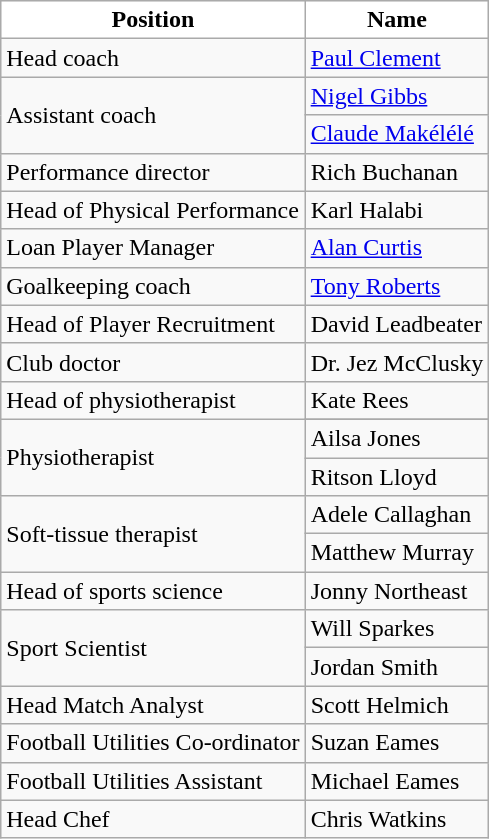<table class="wikitable" style="text-align: left">
<tr>
<th style="background:white; color:black;">Position</th>
<th style="background:white; color:black;">Name</th>
</tr>
<tr>
<td>Head coach</td>
<td> <a href='#'>Paul Clement</a></td>
</tr>
<tr>
<td rowspan="2">Assistant coach</td>
<td> <a href='#'>Nigel Gibbs</a></td>
</tr>
<tr>
<td> <a href='#'>Claude Makélélé</a></td>
</tr>
<tr>
<td>Performance director</td>
<td> Rich Buchanan</td>
</tr>
<tr>
<td>Head of Physical Performance</td>
<td> Karl Halabi</td>
</tr>
<tr>
<td>Loan Player Manager</td>
<td> <a href='#'>Alan Curtis</a></td>
</tr>
<tr>
<td>Goalkeeping coach</td>
<td> <a href='#'>Tony Roberts</a></td>
</tr>
<tr>
<td>Head of Player Recruitment</td>
<td> David Leadbeater</td>
</tr>
<tr>
<td>Club doctor</td>
<td> Dr. Jez McClusky</td>
</tr>
<tr>
<td>Head of physiotherapist</td>
<td> Kate Rees</td>
</tr>
<tr>
<td rowspan="3">Physiotherapist</td>
</tr>
<tr>
<td> Ailsa Jones</td>
</tr>
<tr>
<td> Ritson Lloyd</td>
</tr>
<tr>
<td rowspan="2">Soft-tissue therapist</td>
<td> Adele Callaghan</td>
</tr>
<tr>
<td> Matthew Murray</td>
</tr>
<tr>
<td>Head of sports science</td>
<td> Jonny Northeast</td>
</tr>
<tr>
<td rowspan="2">Sport Scientist</td>
<td> Will Sparkes</td>
</tr>
<tr>
<td> Jordan Smith</td>
</tr>
<tr>
<td>Head Match Analyst</td>
<td> Scott Helmich</td>
</tr>
<tr>
<td>Football Utilities Co-ordinator</td>
<td> Suzan Eames</td>
</tr>
<tr>
<td>Football Utilities Assistant</td>
<td> Michael Eames</td>
</tr>
<tr>
<td>Head Chef</td>
<td> Chris Watkins</td>
</tr>
</table>
